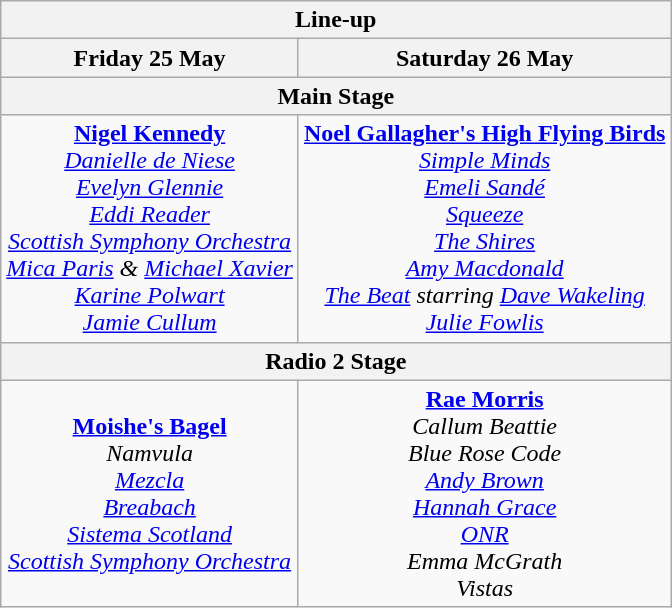<table class="wikitable collapsible" style="text-align:center;">
<tr>
<th colspan="2">Line-up</th>
</tr>
<tr>
<th>Friday 25 May</th>
<th>Saturday 26 May</th>
</tr>
<tr>
<th colspan="2">Main Stage</th>
</tr>
<tr>
<td><strong><a href='#'>Nigel Kennedy</a></strong><br> <em><a href='#'>Danielle de Niese</a></em> <br> <em><a href='#'>Evelyn Glennie</a></em> <br> <em><a href='#'>Eddi Reader</a></em> <br> <em><a href='#'>Scottish Symphony Orchestra</a></em> <br> <em><a href='#'>Mica Paris</a> & <a href='#'>Michael Xavier</a></em> <br>  <em><a href='#'>Karine Polwart</a></em> <br> <em><a href='#'>Jamie Cullum</a></em></td>
<td><strong><a href='#'>Noel Gallagher's High Flying Birds</a></strong><br> <em><a href='#'>Simple Minds</a></em> <br> <em><a href='#'>Emeli Sandé</a></em> <br> <em><a href='#'>Squeeze</a></em> <br> <em><a href='#'>The Shires</a></em> <br> <em><a href='#'>Amy Macdonald</a></em> <br> <em><a href='#'>The Beat</a> starring <a href='#'>Dave Wakeling</a></em> <br> <em><a href='#'>Julie Fowlis</a></em></td>
</tr>
<tr>
<th colspan="2">Radio 2 Stage</th>
</tr>
<tr>
<td><strong><a href='#'>Moishe's Bagel</a></strong><br> <em>Namvula</em> <br> <em><a href='#'>Mezcla</a></em> <br> <em><a href='#'>Breabach</a></em> <br> <em><a href='#'>Sistema Scotland</a></em> <br> <em><a href='#'>Scottish Symphony Orchestra</a></em></td>
<td><strong><a href='#'>Rae Morris</a></strong><br> <em>Callum Beattie</em> <br> <em>Blue Rose Code</em> <br> <em><a href='#'>Andy Brown</a></em> <br> <em><a href='#'>Hannah Grace</a></em> <br> <em><a href='#'>ONR</a></em> <br> <em>Emma McGrath</em> <br> <em>Vistas</em></td>
</tr>
</table>
